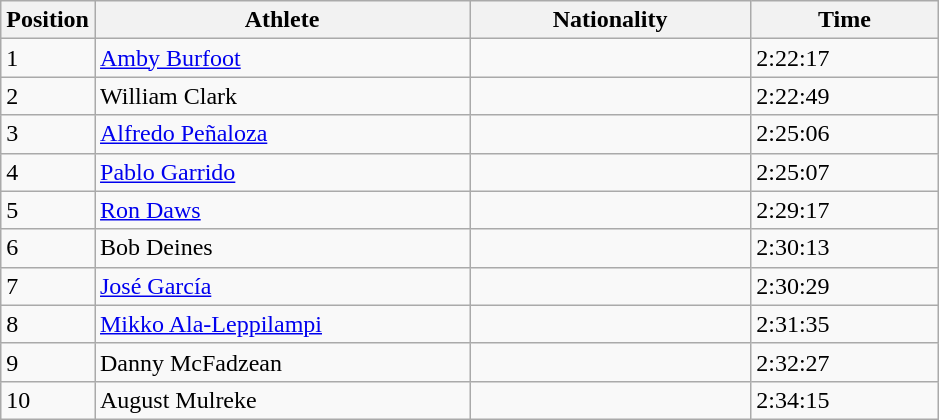<table class="wikitable">
<tr>
<th style="width:10%;">Position</th>
<th style="width:40%;">Athlete</th>
<th style="width:30%;">Nationality</th>
<th style="width:20%;">Time</th>
</tr>
<tr>
<td>1</td>
<td><a href='#'>Amby Burfoot</a></td>
<td></td>
<td>2:22:17</td>
</tr>
<tr>
<td>2</td>
<td>William Clark</td>
<td></td>
<td>2:22:49</td>
</tr>
<tr>
<td>3</td>
<td><a href='#'>Alfredo Peñaloza</a></td>
<td></td>
<td>2:25:06</td>
</tr>
<tr>
<td>4</td>
<td><a href='#'>Pablo Garrido</a></td>
<td></td>
<td>2:25:07</td>
</tr>
<tr>
<td>5</td>
<td><a href='#'>Ron Daws</a></td>
<td></td>
<td>2:29:17</td>
</tr>
<tr>
<td>6</td>
<td>Bob Deines</td>
<td></td>
<td>2:30:13</td>
</tr>
<tr>
<td>7</td>
<td><a href='#'>José García</a></td>
<td></td>
<td>2:30:29</td>
</tr>
<tr>
<td>8</td>
<td><a href='#'>Mikko Ala-Leppilampi</a></td>
<td></td>
<td>2:31:35</td>
</tr>
<tr>
<td>9</td>
<td>Danny McFadzean</td>
<td></td>
<td>2:32:27</td>
</tr>
<tr>
<td>10</td>
<td>August Mulreke</td>
<td></td>
<td>2:34:15</td>
</tr>
</table>
